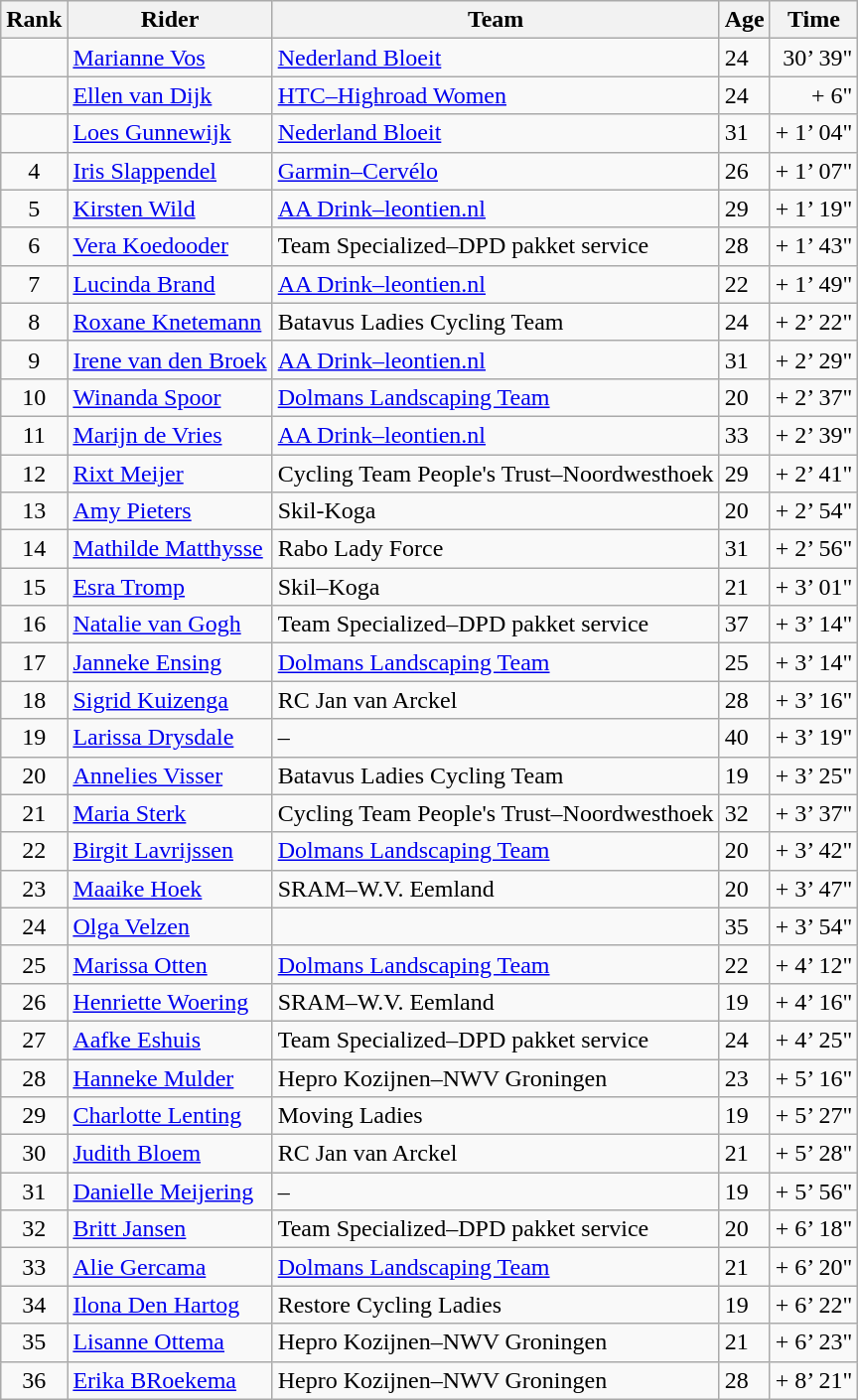<table class=wikitable>
<tr>
<th>Rank</th>
<th>Rider</th>
<th>Team</th>
<th>Age</th>
<th>Time</th>
</tr>
<tr>
<td align=center></td>
<td><a href='#'>Marianne Vos</a></td>
<td><a href='#'>Nederland Bloeit</a></td>
<td>24</td>
<td align=right>30’ 39"</td>
</tr>
<tr>
<td align=center></td>
<td><a href='#'>Ellen van Dijk</a></td>
<td><a href='#'>HTC–Highroad Women</a></td>
<td>24</td>
<td align=right>+ 6"</td>
</tr>
<tr>
<td align=center></td>
<td><a href='#'>Loes Gunnewijk</a></td>
<td><a href='#'>Nederland Bloeit</a></td>
<td>31</td>
<td align=right>+ 1’ 04"</td>
</tr>
<tr>
<td align=center>4</td>
<td><a href='#'>Iris Slappendel</a></td>
<td><a href='#'>Garmin–Cervélo</a></td>
<td>26</td>
<td align=right>+ 1’ 07"</td>
</tr>
<tr>
<td align=center>5</td>
<td><a href='#'>Kirsten Wild</a></td>
<td><a href='#'>AA Drink–leontien.nl</a></td>
<td>29</td>
<td align=right>+ 1’ 19"</td>
</tr>
<tr>
<td align=center>6</td>
<td><a href='#'>Vera Koedooder</a></td>
<td>Team Specialized–DPD pakket service</td>
<td>28</td>
<td align=right>+ 1’ 43"</td>
</tr>
<tr>
<td align=center>7</td>
<td><a href='#'>Lucinda Brand</a></td>
<td><a href='#'>AA Drink–leontien.nl</a></td>
<td>22</td>
<td align=right>+ 1’ 49"</td>
</tr>
<tr>
<td align=center>8</td>
<td><a href='#'>Roxane Knetemann</a></td>
<td>Batavus Ladies Cycling Team</td>
<td>24</td>
<td align=right>+ 2’ 22"</td>
</tr>
<tr>
<td align=center>9</td>
<td><a href='#'>Irene van den Broek</a></td>
<td><a href='#'>AA Drink–leontien.nl</a></td>
<td>31</td>
<td align=right>+ 2’ 29"</td>
</tr>
<tr>
<td align=center>10</td>
<td><a href='#'>Winanda Spoor</a></td>
<td><a href='#'>Dolmans Landscaping Team</a></td>
<td>20</td>
<td align=right>+ 2’ 37"</td>
</tr>
<tr>
<td align=center>11</td>
<td><a href='#'>Marijn de Vries</a></td>
<td><a href='#'>AA Drink–leontien.nl</a></td>
<td>33</td>
<td align=right>+ 2’ 39"</td>
</tr>
<tr>
<td align=center>12</td>
<td><a href='#'>Rixt Meijer</a></td>
<td>Cycling Team People's Trust–Noordwesthoek</td>
<td>29</td>
<td align=right>+ 2’ 41"</td>
</tr>
<tr>
<td align=center>13</td>
<td><a href='#'>Amy Pieters</a></td>
<td>Skil-Koga</td>
<td>20</td>
<td align=right>+ 2’ 54"</td>
</tr>
<tr>
<td align=center>14</td>
<td><a href='#'>Mathilde Matthysse</a></td>
<td>Rabo Lady Force</td>
<td>31</td>
<td align=right>+ 2’ 56"</td>
</tr>
<tr>
<td align=center>15</td>
<td><a href='#'>Esra Tromp</a></td>
<td>Skil–Koga</td>
<td>21</td>
<td align=right>+ 3’ 01"</td>
</tr>
<tr>
<td align=center>16</td>
<td><a href='#'>Natalie van Gogh</a></td>
<td>Team Specialized–DPD pakket service</td>
<td>37</td>
<td align=right>+ 3’ 14"</td>
</tr>
<tr>
<td align=center>17</td>
<td><a href='#'>Janneke Ensing</a></td>
<td><a href='#'>Dolmans Landscaping Team</a></td>
<td>25</td>
<td align=right>+ 3’ 14"</td>
</tr>
<tr>
<td align=center>18</td>
<td><a href='#'>Sigrid Kuizenga</a></td>
<td>RC Jan van Arckel</td>
<td>28</td>
<td align=right>+ 3’ 16"</td>
</tr>
<tr>
<td align=center>19</td>
<td><a href='#'>Larissa Drysdale</a></td>
<td>–</td>
<td>40</td>
<td align=right>+ 3’ 19"</td>
</tr>
<tr>
<td align=center>20</td>
<td><a href='#'>Annelies Visser</a></td>
<td>Batavus Ladies Cycling Team</td>
<td>19</td>
<td align=right>+ 3’ 25"</td>
</tr>
<tr>
<td align=center>21</td>
<td><a href='#'>Maria Sterk</a></td>
<td>Cycling Team People's Trust–Noordwesthoek</td>
<td>32</td>
<td align=right>+ 3’ 37"</td>
</tr>
<tr>
<td align=center>22</td>
<td><a href='#'>Birgit Lavrijssen</a></td>
<td><a href='#'>Dolmans Landscaping Team</a></td>
<td>20</td>
<td align=right>+ 3’ 42"</td>
</tr>
<tr>
<td align=center>23</td>
<td><a href='#'>Maaike Hoek</a></td>
<td>SRAM–W.V. Eemland</td>
<td>20</td>
<td align=right>+ 3’ 47"</td>
</tr>
<tr>
<td align=center>24</td>
<td><a href='#'>Olga Velzen</a></td>
<td></td>
<td>35</td>
<td align=right>+ 3’ 54"</td>
</tr>
<tr>
<td align=center>25</td>
<td><a href='#'>Marissa Otten</a></td>
<td><a href='#'>Dolmans Landscaping Team</a></td>
<td>22</td>
<td align=right>+ 4’ 12"</td>
</tr>
<tr>
<td align=center>26</td>
<td><a href='#'>Henriette Woering</a></td>
<td>SRAM–W.V. Eemland</td>
<td>19</td>
<td align=right>+ 4’ 16"</td>
</tr>
<tr>
<td align=center>27</td>
<td><a href='#'>Aafke Eshuis</a></td>
<td>Team Specialized–DPD pakket service</td>
<td>24</td>
<td align=right>+ 4’ 25"</td>
</tr>
<tr>
<td align=center>28</td>
<td><a href='#'>Hanneke Mulder</a></td>
<td>Hepro Kozijnen–NWV Groningen</td>
<td>23</td>
<td align=right>+ 5’ 16"</td>
</tr>
<tr>
<td align=center>29</td>
<td><a href='#'>Charlotte Lenting</a></td>
<td>Moving Ladies</td>
<td>19</td>
<td align=right>+ 5’ 27"</td>
</tr>
<tr>
<td align=center>30</td>
<td><a href='#'>Judith Bloem</a></td>
<td>RC Jan van Arckel</td>
<td>21</td>
<td align=right>+ 5’ 28"</td>
</tr>
<tr>
<td align=center>31</td>
<td><a href='#'>Danielle Meijering</a></td>
<td>–</td>
<td>19</td>
<td align=right>+ 5’ 56"</td>
</tr>
<tr>
<td align=center>32</td>
<td><a href='#'>Britt Jansen</a></td>
<td>Team Specialized–DPD pakket service</td>
<td>20</td>
<td align=right>+ 6’ 18"</td>
</tr>
<tr>
<td align=center>33</td>
<td><a href='#'>Alie Gercama</a></td>
<td><a href='#'>Dolmans Landscaping Team</a></td>
<td>21</td>
<td align=right>+ 6’ 20"</td>
</tr>
<tr>
<td align=center>34</td>
<td><a href='#'>Ilona Den Hartog</a></td>
<td>Restore Cycling Ladies</td>
<td>19</td>
<td align=right>+ 6’ 22"</td>
</tr>
<tr>
<td align=center>35</td>
<td><a href='#'>Lisanne Ottema</a></td>
<td>Hepro Kozijnen–NWV Groningen</td>
<td>21</td>
<td align=right>+ 6’ 23"</td>
</tr>
<tr>
<td align=center>36</td>
<td><a href='#'>Erika BRoekema</a></td>
<td>Hepro Kozijnen–NWV Groningen</td>
<td>28</td>
<td align=right>+ 8’ 21"</td>
</tr>
</table>
